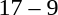<table style="text-align:center">
<tr>
<th width=200></th>
<th width=100></th>
<th width=200></th>
</tr>
<tr>
<td align=right><strong></strong></td>
<td>17 – 9</td>
<td align=left></td>
</tr>
</table>
